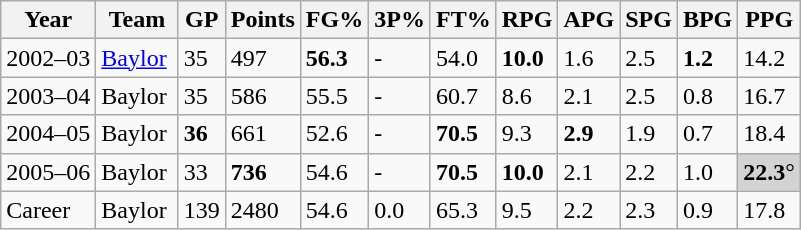<table class="wikitable">
<tr>
<th>Year</th>
<th>Team</th>
<th>GP</th>
<th>Points</th>
<th>FG%</th>
<th>3P%</th>
<th>FT%</th>
<th>RPG</th>
<th>APG</th>
<th>SPG</th>
<th>BPG</th>
<th>PPG</th>
</tr>
<tr>
<td>2002–03</td>
<td><a href='#'>Baylor</a></td>
<td>35</td>
<td>497</td>
<td><strong>56.3</strong></td>
<td>-</td>
<td>54.0</td>
<td><strong>10.0</strong></td>
<td>1.6</td>
<td>2.5</td>
<td><strong>1.2</strong></td>
<td>14.2</td>
</tr>
<tr>
<td>2003–04</td>
<td>Baylor </td>
<td>35</td>
<td>586</td>
<td>55.5</td>
<td>-</td>
<td>60.7</td>
<td>8.6</td>
<td>2.1</td>
<td>2.5</td>
<td>0.8</td>
<td>16.7</td>
</tr>
<tr>
<td>2004–05</td>
<td>Baylor </td>
<td><strong>36</strong></td>
<td>661</td>
<td>52.6</td>
<td>-</td>
<td><strong>70.5</strong></td>
<td>9.3</td>
<td><strong>2.9</strong></td>
<td>1.9</td>
<td>0.7</td>
<td>18.4</td>
</tr>
<tr>
<td>2005–06</td>
<td>Baylor </td>
<td>33</td>
<td><strong>736</strong></td>
<td>54.6</td>
<td>-</td>
<td><strong>70.5</strong></td>
<td><strong>10.0</strong></td>
<td>2.1</td>
<td>2.2</td>
<td>1.0</td>
<td style="background:#D3D3D3"><strong>22.3</strong>°</td>
</tr>
<tr>
<td>Career</td>
<td>Baylor </td>
<td>139</td>
<td>2480</td>
<td>54.6</td>
<td>0.0</td>
<td>65.3</td>
<td>9.5</td>
<td>2.2</td>
<td>2.3</td>
<td>0.9</td>
<td>17.8</td>
</tr>
</table>
